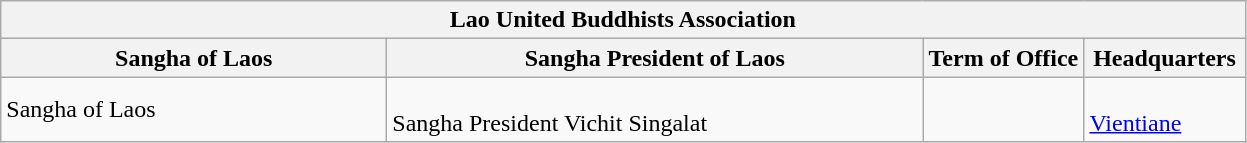<table class=wikitable>
<tr>
<th colspan="4" align=center><strong>Lao United Buddhists Association</strong> </th>
</tr>
<tr>
<th scope="row" width="250">Sangha of Laos</th>
<th scope="row" width="350">Sangha President of Laos</th>
<th scope="row" width="100">Term of Office</th>
<th scope="row" width="100">Headquarters</th>
</tr>
<tr>
<td>Sangha of Laos</td>
<td><br>Sangha President Vichit Singalat </td>
<td></td>
<td><br><a href='#'>Vientiane</a></td>
</tr>
</table>
